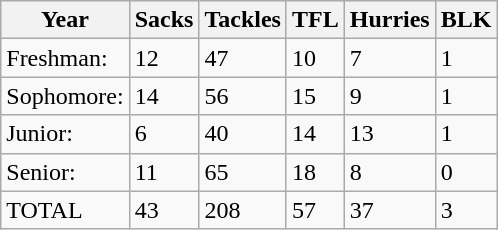<table class="wikitable">
<tr>
<th>Year</th>
<th>Sacks</th>
<th>Tackles</th>
<th>TFL</th>
<th>Hurries</th>
<th>BLK</th>
</tr>
<tr>
<td>Freshman:</td>
<td>12</td>
<td>47</td>
<td>10</td>
<td>7</td>
<td>1</td>
</tr>
<tr>
<td>Sophomore:</td>
<td>14</td>
<td>56</td>
<td>15</td>
<td>9</td>
<td>1</td>
</tr>
<tr>
<td>Junior:</td>
<td>6</td>
<td>40</td>
<td>14</td>
<td>13</td>
<td>1</td>
</tr>
<tr>
<td>Senior:</td>
<td>11</td>
<td>65</td>
<td>18</td>
<td>8</td>
<td>0</td>
</tr>
<tr>
<td>TOTAL</td>
<td>43</td>
<td>208</td>
<td>57</td>
<td>37</td>
<td>3</td>
</tr>
</table>
